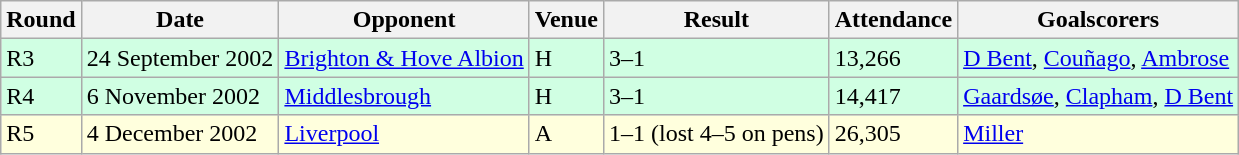<table class="wikitable">
<tr>
<th>Round</th>
<th>Date</th>
<th>Opponent</th>
<th>Venue</th>
<th>Result</th>
<th>Attendance</th>
<th>Goalscorers</th>
</tr>
<tr style="background-color: #d0ffe3;">
<td>R3</td>
<td>24 September 2002</td>
<td><a href='#'>Brighton & Hove Albion</a></td>
<td>H</td>
<td>3–1</td>
<td>13,266</td>
<td><a href='#'>D Bent</a>, <a href='#'>Couñago</a>, <a href='#'>Ambrose</a></td>
</tr>
<tr style="background-color: #d0ffe3;">
<td>R4</td>
<td>6 November 2002</td>
<td><a href='#'>Middlesbrough</a></td>
<td>H</td>
<td>3–1</td>
<td>14,417</td>
<td><a href='#'>Gaardsøe</a>, <a href='#'>Clapham</a>, <a href='#'>D Bent</a></td>
</tr>
<tr style="background-color: #ffffdd;">
<td>R5</td>
<td>4 December 2002</td>
<td><a href='#'>Liverpool</a></td>
<td>A</td>
<td>1–1 (lost 4–5 on pens)</td>
<td>26,305</td>
<td><a href='#'>Miller</a></td>
</tr>
</table>
